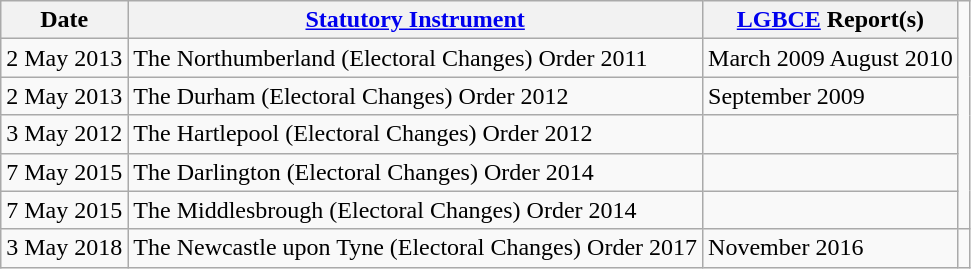<table class="wikitable sortable">
<tr>
<th>Date</th>
<th><a href='#'>Statutory Instrument</a></th>
<th><a href='#'>LGBCE</a> Report(s)</th>
</tr>
<tr>
<td>2 May 2013</td>
<td>The Northumberland (Electoral Changes) Order 2011</td>
<td> March 2009  August 2010</td>
</tr>
<tr>
<td>2 May 2013</td>
<td>The Durham (Electoral Changes) Order 2012</td>
<td> September 2009</td>
</tr>
<tr>
<td>3 May 2012</td>
<td>The Hartlepool (Electoral Changes) Order 2012</td>
<td></td>
</tr>
<tr>
<td>7 May 2015</td>
<td>The Darlington (Electoral Changes) Order 2014</td>
<td></td>
</tr>
<tr>
<td>7 May 2015</td>
<td>The Middlesbrough (Electoral Changes) Order 2014</td>
<td></td>
</tr>
<tr>
<td>3 May 2018</td>
<td>The Newcastle upon Tyne (Electoral Changes) Order 2017</td>
<td> November 2016</td>
<td></td>
</tr>
</table>
